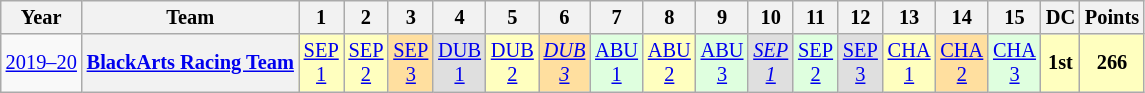<table class="wikitable" style="text-align:center; font-size:85%">
<tr>
<th>Year</th>
<th>Team</th>
<th>1</th>
<th>2</th>
<th>3</th>
<th>4</th>
<th>5</th>
<th>6</th>
<th>7</th>
<th>8</th>
<th>9</th>
<th>10</th>
<th>11</th>
<th>12</th>
<th>13</th>
<th>14</th>
<th>15</th>
<th>DC</th>
<th>Points</th>
</tr>
<tr>
<td nowrap><a href='#'>2019–20</a></td>
<th nowrap><a href='#'>BlackArts Racing Team</a></th>
<td style="background:#FFFFBF;"><a href='#'>SEP<br>1</a><br></td>
<td style="background:#FFFFBF;"><a href='#'>SEP<br>2</a><br></td>
<td style="background:#FFDF9F;"><a href='#'>SEP<br>3</a><br></td>
<td style="background:#DFDFDF;"><a href='#'>DUB<br>1</a><br></td>
<td style="background:#FFFFBF;"><a href='#'>DUB<br>2</a><br></td>
<td style="background:#FFDF9F;"><em><a href='#'>DUB<br>3</a></em><br></td>
<td style="background:#DFFFDF;"><a href='#'>ABU<br>1</a><br></td>
<td style="background:#FFFFBF;"><a href='#'>ABU<br>2</a><br></td>
<td style="background:#DFFFDF;"><a href='#'>ABU<br>3</a><br></td>
<td style="background:#DFDFDF;"><em><a href='#'>SEP<br>1</a></em><br></td>
<td style="background:#DFFFDF;"><a href='#'>SEP<br>2</a><br></td>
<td style="background:#DFDFDF;"><a href='#'>SEP<br>3</a><br></td>
<td style="background:#FFFFBF;"><a href='#'>CHA<br>1</a><br></td>
<td style="background:#FFDF9F;"><a href='#'>CHA<br>2</a><br></td>
<td style="background:#DFFFDF;"><a href='#'>CHA<br>3</a><br></td>
<th style="background:#FFFFBF;">1st</th>
<th style="background:#FFFFBF;">266</th>
</tr>
</table>
